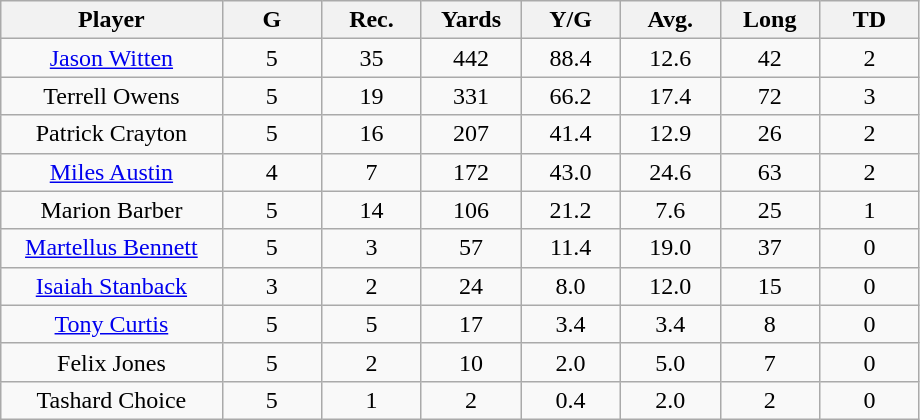<table class="wikitable">
<tr>
<th bgcolor="#DDDDFF" width="20%">Player</th>
<th bgcolor="#DDDDFF" width="9%">G</th>
<th bgcolor="#DDDDFF" width="9%">Rec.</th>
<th bgcolor="#DDDDFF" width="9%">Yards</th>
<th bgcolor="#DDDDFF" width="9%">Y/G</th>
<th bgcolor="#DDDDFF" width="9%">Avg.</th>
<th bgcolor="#DDDDFF" width="9%">Long</th>
<th bgcolor="#DDDDFF" width="9%">TD</th>
</tr>
<tr align="center">
<td><a href='#'>Jason Witten</a></td>
<td>5</td>
<td>35</td>
<td>442</td>
<td>88.4</td>
<td>12.6</td>
<td>42</td>
<td>2</td>
</tr>
<tr align="center">
<td>Terrell Owens</td>
<td>5</td>
<td>19</td>
<td>331</td>
<td>66.2</td>
<td>17.4</td>
<td>72</td>
<td>3</td>
</tr>
<tr align="center">
<td>Patrick Crayton</td>
<td>5</td>
<td>16</td>
<td>207</td>
<td>41.4</td>
<td>12.9</td>
<td>26</td>
<td>2</td>
</tr>
<tr align="center">
<td><a href='#'>Miles Austin</a></td>
<td>4</td>
<td>7</td>
<td>172</td>
<td>43.0</td>
<td>24.6</td>
<td>63</td>
<td>2</td>
</tr>
<tr align="center">
<td>Marion Barber</td>
<td>5</td>
<td>14</td>
<td>106</td>
<td>21.2</td>
<td>7.6</td>
<td>25</td>
<td>1</td>
</tr>
<tr align="center">
<td><a href='#'>Martellus Bennett</a></td>
<td>5</td>
<td>3</td>
<td>57</td>
<td>11.4</td>
<td>19.0</td>
<td>37</td>
<td>0</td>
</tr>
<tr align="center">
<td><a href='#'>Isaiah Stanback</a></td>
<td>3</td>
<td>2</td>
<td>24</td>
<td>8.0</td>
<td>12.0</td>
<td>15</td>
<td>0</td>
</tr>
<tr align="center">
<td><a href='#'>Tony Curtis</a></td>
<td>5</td>
<td>5</td>
<td>17</td>
<td>3.4</td>
<td>3.4</td>
<td>8</td>
<td>0</td>
</tr>
<tr align="center">
<td>Felix Jones</td>
<td>5</td>
<td>2</td>
<td>10</td>
<td>2.0</td>
<td>5.0</td>
<td>7</td>
<td>0</td>
</tr>
<tr align="center">
<td>Tashard Choice</td>
<td>5</td>
<td>1</td>
<td>2</td>
<td>0.4</td>
<td>2.0</td>
<td>2</td>
<td>0</td>
</tr>
</table>
